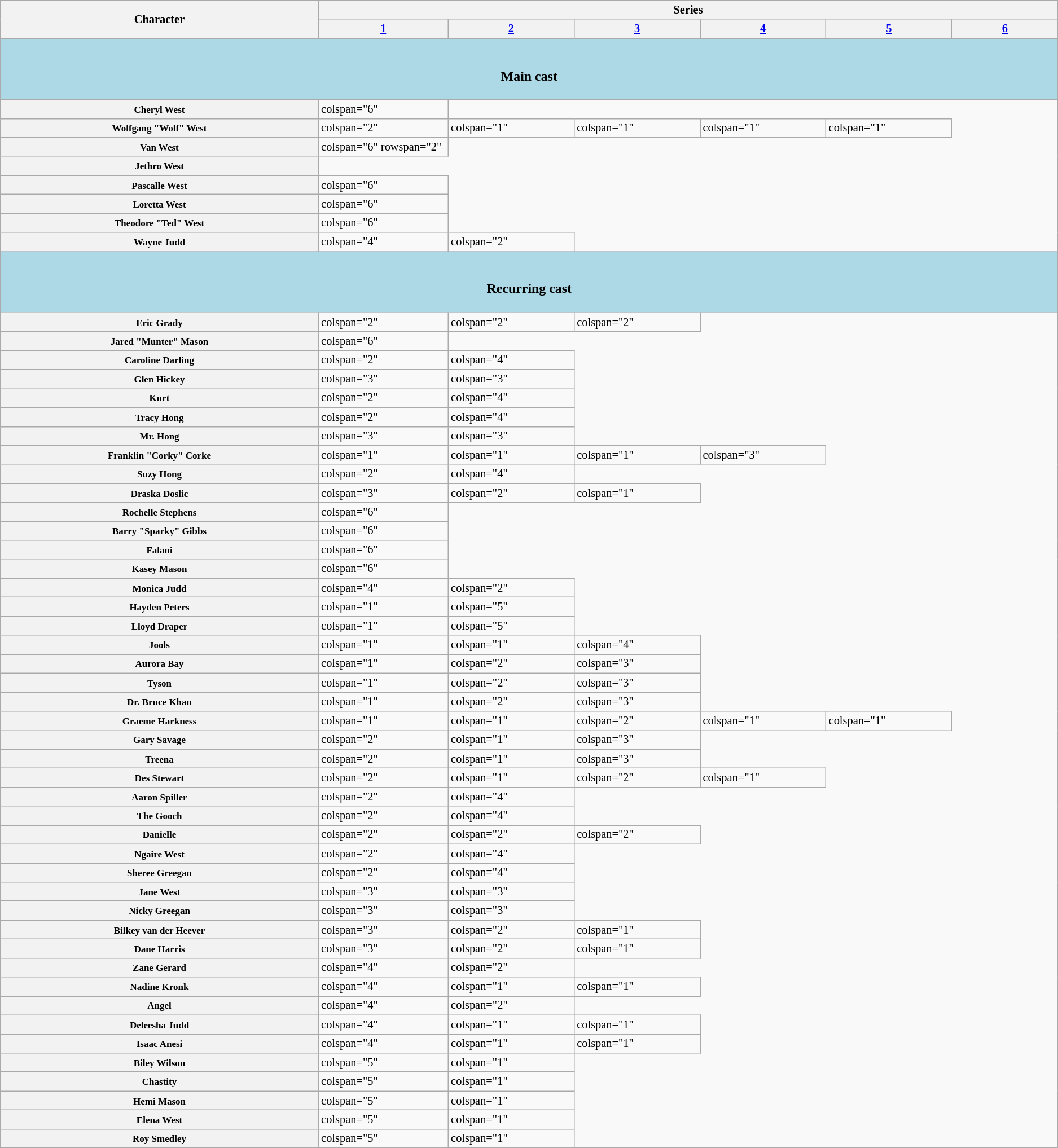<table class="wikitable" style="font-size: 85%; wisth:100%;">
<tr>
<th scope="col" rowspan="2" style="width:12%;">Character</th>
<th scope="col" colspan="6" style="width:68%;">Series</th>
</tr>
<tr>
<th scope="col" style="width:4%;"><a href='#'>1</a></th>
<th scope="col" style="width:4%;"><a href='#'>2</a></th>
<th scope="col" style="width:4%;"><a href='#'>3</a></th>
<th scope="col" style="width:4%;"><a href='#'>4</a></th>
<th scope="col" style="width:4%;"><a href='#'>5</a></th>
<th scope="col" style="width:4%;"><a href='#'>6</a></th>
</tr>
<tr>
<th colspan="7" style="background:lightblue;"><br><h3>Main cast</h3>
</th>
</tr>
<tr>
<th nowrap><small>Cheryl West</small></th>
<td>colspan="6" </td>
</tr>
<tr>
<th nowrap><small>Wolfgang "Wolf" West</small></th>
<td>colspan="2" </td>
<td>colspan="1" </td>
<td>colspan="1" </td>
<td>colspan="1" </td>
<td>colspan="1" </td>
</tr>
<tr>
<th nowrap><small>Van West</small></th>
<td>colspan="6" rowspan="2" </td>
</tr>
<tr>
<th nowrap><small>Jethro West</small></th>
</tr>
<tr>
<th nowrap><small>Pascalle West</small></th>
<td>colspan="6" </td>
</tr>
<tr>
<th nowrap><small>Loretta West</small></th>
<td>colspan="6" </td>
</tr>
<tr>
<th nowrap><small>Theodore "Ted" West</small></th>
<td>colspan="6" </td>
</tr>
<tr>
<th nowrap><small>Wayne Judd</small></th>
<td>colspan="4" </td>
<td>colspan="2" </td>
</tr>
<tr>
<th colspan="7" style="background:lightblue;"><br><h3>Recurring cast</h3>
</th>
</tr>
<tr>
<th nowrap><small>Eric Grady</small></th>
<td>colspan="2" </td>
<td>colspan="2" </td>
<td>colspan="2" </td>
</tr>
<tr>
<th nowrap><small>Jared "Munter" Mason</small></th>
<td>colspan="6" </td>
</tr>
<tr>
<th nowrap><small>Caroline Darling</small></th>
<td>colspan="2" </td>
<td>colspan="4" </td>
</tr>
<tr>
<th nowrap><small>Glen Hickey</small></th>
<td>colspan="3" </td>
<td>colspan="3" </td>
</tr>
<tr>
<th nowrap><small>Kurt</small></th>
<td>colspan="2" </td>
<td>colspan="4" </td>
</tr>
<tr>
<th nowrap><small>Tracy Hong</small></th>
<td>colspan="2" </td>
<td>colspan="4" </td>
</tr>
<tr>
<th nowrap><small>Mr. Hong</small></th>
<td>colspan="3" </td>
<td>colspan="3" </td>
</tr>
<tr>
<th nowrap><small>Franklin "Corky" Corke</small></th>
<td>colspan="1" </td>
<td>colspan="1" </td>
<td>colspan="1" </td>
<td>colspan="3" </td>
</tr>
<tr>
<th nowrap><small>Suzy Hong</small></th>
<td>colspan="2" </td>
<td>colspan="4" </td>
</tr>
<tr>
<th nowrap><small>Draska Doslic</small></th>
<td>colspan="3" </td>
<td>colspan="2" </td>
<td>colspan="1" </td>
</tr>
<tr>
<th nowrap><small>Rochelle Stephens</small></th>
<td>colspan="6" </td>
</tr>
<tr>
<th nowrap><small>Barry "Sparky" Gibbs</small></th>
<td>colspan="6" </td>
</tr>
<tr>
<th nowrap><small>Falani</small></th>
<td>colspan="6" </td>
</tr>
<tr>
<th nowrap><small>Kasey Mason</small></th>
<td>colspan="6" </td>
</tr>
<tr>
<th nowrap><small>Monica Judd</small></th>
<td>colspan="4" </td>
<td>colspan="2" </td>
</tr>
<tr>
<th nowrap><small>Hayden Peters</small></th>
<td>colspan="1" </td>
<td>colspan="5" </td>
</tr>
<tr>
<th nowrap><small>Lloyd Draper</small></th>
<td>colspan="1" </td>
<td>colspan="5" </td>
</tr>
<tr>
<th nowrap><small>Jools</small></th>
<td>colspan="1" </td>
<td>colspan="1" </td>
<td>colspan="4" </td>
</tr>
<tr>
<th nowrap><small>Aurora Bay</small></th>
<td>colspan="1" </td>
<td>colspan="2" </td>
<td>colspan="3" </td>
</tr>
<tr>
<th nowrap><small>Tyson</small></th>
<td>colspan="1" </td>
<td>colspan="2" </td>
<td>colspan="3" </td>
</tr>
<tr>
<th nowrap><small>Dr. Bruce Khan</small></th>
<td>colspan="1" </td>
<td>colspan="2" </td>
<td>colspan="3" </td>
</tr>
<tr>
<th nowrap><small>Graeme Harkness</small></th>
<td>colspan="1" </td>
<td>colspan="1" </td>
<td>colspan="2" </td>
<td>colspan="1" </td>
<td>colspan="1" </td>
</tr>
<tr>
<th nowrap><small>Gary Savage</small></th>
<td>colspan="2" </td>
<td>colspan="1" </td>
<td>colspan="3" </td>
</tr>
<tr>
<th nowrap><small>Treena</small></th>
<td>colspan="2" </td>
<td>colspan="1" </td>
<td>colspan="3" </td>
</tr>
<tr>
<th nowrap><small>Des Stewart</small></th>
<td>colspan="2" </td>
<td>colspan="1" </td>
<td>colspan="2" </td>
<td>colspan="1" </td>
</tr>
<tr>
<th nowrap><small>Aaron Spiller</small></th>
<td>colspan="2" </td>
<td>colspan="4" </td>
</tr>
<tr>
<th nowrap><small>The Gooch</small></th>
<td>colspan="2" </td>
<td>colspan="4" </td>
</tr>
<tr>
<th nowrap><small>Danielle</small></th>
<td>colspan="2" </td>
<td>colspan="2" </td>
<td>colspan="2" </td>
</tr>
<tr>
<th nowrap><small>Ngaire West</small></th>
<td>colspan="2" </td>
<td>colspan="4" </td>
</tr>
<tr>
<th nowrap><small>Sheree Greegan</small></th>
<td>colspan="2" </td>
<td>colspan="4" </td>
</tr>
<tr>
<th nowrap><small>Jane West</small></th>
<td>colspan="3" </td>
<td>colspan="3" </td>
</tr>
<tr>
<th nowrap><small>Nicky Greegan</small></th>
<td>colspan="3" </td>
<td>colspan="3" </td>
</tr>
<tr>
<th nowrap><small>Bilkey van der Heever</small></th>
<td>colspan="3" </td>
<td>colspan="2" </td>
<td>colspan="1" </td>
</tr>
<tr>
<th nowrap><small>Dane Harris</small></th>
<td>colspan="3" </td>
<td>colspan="2" </td>
<td>colspan="1" </td>
</tr>
<tr>
<th nowrap><small>Zane Gerard</small></th>
<td>colspan="4" </td>
<td>colspan="2" </td>
</tr>
<tr>
<th nowrap><small>Nadine Kronk</small></th>
<td>colspan="4" </td>
<td>colspan="1" </td>
<td>colspan="1" </td>
</tr>
<tr>
<th nowrap><small>Angel</small></th>
<td>colspan="4" </td>
<td>colspan="2" </td>
</tr>
<tr>
<th nowrap><small>Deleesha Judd</small></th>
<td>colspan="4" </td>
<td>colspan="1" </td>
<td>colspan="1" </td>
</tr>
<tr>
<th nowrap><small>Isaac Anesi</small></th>
<td>colspan="4" </td>
<td>colspan="1" </td>
<td>colspan="1" </td>
</tr>
<tr>
<th nowrap><small>Biley Wilson</small></th>
<td>colspan="5" </td>
<td>colspan="1" </td>
</tr>
<tr>
<th nowrap><small>Chastity</small></th>
<td>colspan="5" </td>
<td>colspan="1" </td>
</tr>
<tr>
<th nowrap><small>Hemi Mason</small></th>
<td>colspan="5" </td>
<td>colspan="1" </td>
</tr>
<tr>
<th nowrap><small>Elena West</small></th>
<td>colspan="5" </td>
<td>colspan="1" </td>
</tr>
<tr>
<th nowrap><small>Roy Smedley</small></th>
<td>colspan="5" </td>
<td>colspan="1" </td>
</tr>
</table>
